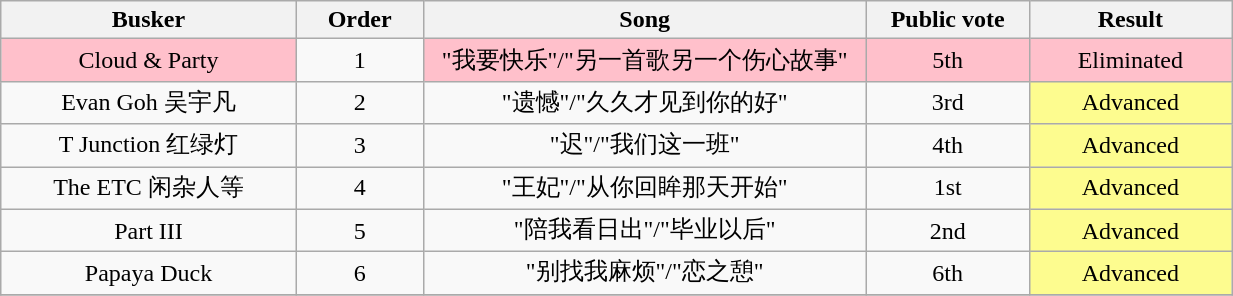<table class="wikitable" style="text-align:center; width:65%;">
<tr>
<th style="width:10%;">Busker</th>
<th style="width:3%;">Order</th>
<th style="width:15%;">Song</th>
<th style="width:5%;">Public vote</th>
<th style="width:5%;">Result</th>
</tr>
<tr>
<td style="background:pink">Cloud & Party</td>
<td>1</td>
<td style="background:pink">"我要快乐"/"另一首歌另一个伤心故事"</td>
<td style="background:pink">5th</td>
<td style="background:pink">Eliminated</td>
</tr>
<tr>
<td>Evan Goh 吴宇凡</td>
<td>2</td>
<td>"遗憾"/"久久才见到你的好"</td>
<td>3rd</td>
<td style="background:#fdfc8f">Advanced</td>
</tr>
<tr>
<td>T Junction 红绿灯</td>
<td>3</td>
<td>"迟"/"我们这一班"</td>
<td>4th</td>
<td style="background:#fdfc8f">Advanced</td>
</tr>
<tr>
<td>The ETC 闲杂人等</td>
<td>4</td>
<td>"王妃"/"从你回眸那天开始"</td>
<td>1st</td>
<td style="background:#fdfc8f">Advanced</td>
</tr>
<tr>
<td>Part III</td>
<td>5</td>
<td>"陪我看日出"/"毕业以后"</td>
<td>2nd</td>
<td style="background:#fdfc8f">Advanced</td>
</tr>
<tr>
<td>Papaya Duck</td>
<td>6</td>
<td>"别找我麻烦"/"恋之憩"</td>
<td>6th</td>
<td style="background:#fdfc8f">Advanced</td>
</tr>
<tr>
</tr>
</table>
